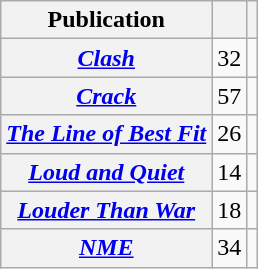<table class="wikitable sortable plainrowheaders">
<tr>
<th scope="col">Publication</th>
<th scope="col"></th>
<th scope="col"></th>
</tr>
<tr>
<th scope="row"><em><a href='#'>Clash</a></em></th>
<td>32</td>
<td></td>
</tr>
<tr>
<th scope="row"><em><a href='#'>Crack</a></em></th>
<td>57</td>
<td></td>
</tr>
<tr>
<th scope="row"><em><a href='#'>The Line of Best Fit</a></em></th>
<td>26</td>
<td></td>
</tr>
<tr>
<th scope="row"><em><a href='#'>Loud and Quiet</a></em></th>
<td>14</td>
<td></td>
</tr>
<tr>
<th scope="row"><em><a href='#'>Louder Than War</a></em></th>
<td>18</td>
<td></td>
</tr>
<tr>
<th scope="row"><em><a href='#'>NME</a></em></th>
<td>34</td>
<td></td>
</tr>
</table>
